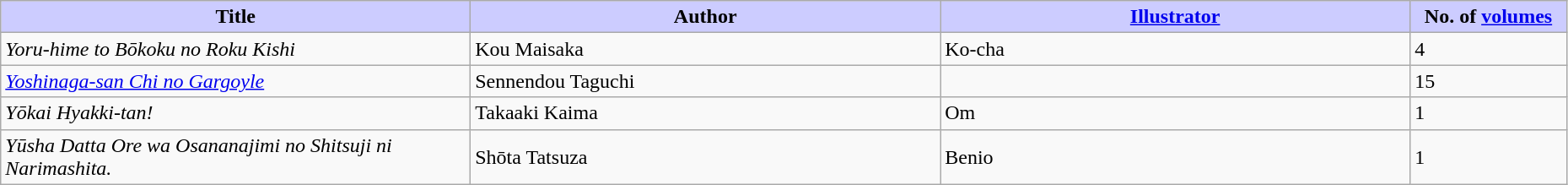<table class="wikitable" style="width: 98%;">
<tr>
<th width=30% style="background:#ccf;">Title</th>
<th width=30% style="background:#ccf;">Author</th>
<th width=30% style="background:#ccf;"><a href='#'>Illustrator</a></th>
<th width=10% style="background:#ccf;">No. of <a href='#'>volumes</a></th>
</tr>
<tr>
<td><em>Yoru-hime to Bōkoku no Roku Kishi</em></td>
<td>Kou Maisaka</td>
<td>Ko-cha</td>
<td>4</td>
</tr>
<tr>
<td><em><a href='#'>Yoshinaga-san Chi no Gargoyle</a></em></td>
<td>Sennendou Taguchi</td>
<td></td>
<td>15</td>
</tr>
<tr>
<td><em>Yōkai Hyakki-tan!</em></td>
<td>Takaaki Kaima</td>
<td>Om</td>
<td>1</td>
</tr>
<tr>
<td><em>Yūsha Datta Ore wa Osananajimi no Shitsuji ni Narimashita.</em></td>
<td>Shōta Tatsuza</td>
<td>Benio</td>
<td>1</td>
</tr>
</table>
